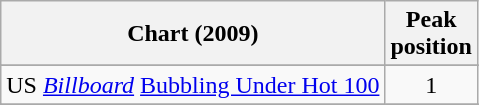<table class="wikitable sortable">
<tr>
<th align="left">Chart (2009)</th>
<th align="center">Peak<br>position</th>
</tr>
<tr>
</tr>
<tr>
<td align="left">US <em><a href='#'>Billboard</a></em> <a href='#'>Bubbling Under Hot 100</a></td>
<td align="center">1</td>
</tr>
<tr>
</tr>
<tr>
</tr>
</table>
